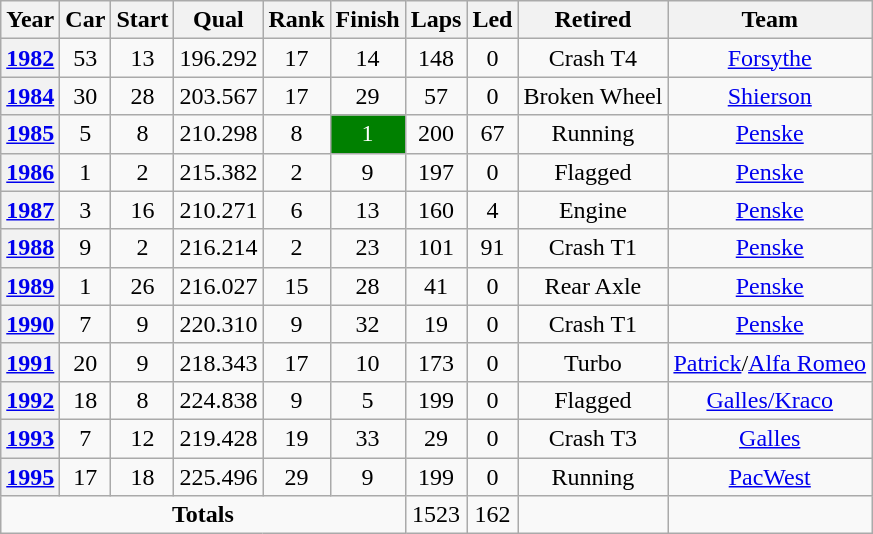<table class="wikitable" style="text-align:center">
<tr>
<th>Year</th>
<th>Car</th>
<th>Start</th>
<th>Qual</th>
<th>Rank</th>
<th>Finish</th>
<th>Laps</th>
<th>Led</th>
<th>Retired</th>
<th>Team</th>
</tr>
<tr>
<th><a href='#'>1982</a></th>
<td>53</td>
<td>13</td>
<td>196.292</td>
<td>17</td>
<td>14</td>
<td>148</td>
<td>0</td>
<td>Crash T4</td>
<td><a href='#'>Forsythe</a></td>
</tr>
<tr>
<th><a href='#'>1984</a></th>
<td>30</td>
<td>28</td>
<td>203.567</td>
<td>17</td>
<td>29</td>
<td>57</td>
<td>0</td>
<td>Broken Wheel</td>
<td><a href='#'>Shierson</a></td>
</tr>
<tr>
<th><a href='#'>1985</a></th>
<td>5</td>
<td>8</td>
<td>210.298</td>
<td>8</td>
<td style="background:green;color:white">1</td>
<td>200</td>
<td>67</td>
<td>Running</td>
<td><a href='#'>Penske</a></td>
</tr>
<tr>
<th><a href='#'>1986</a></th>
<td>1</td>
<td>2</td>
<td>215.382</td>
<td>2</td>
<td>9</td>
<td>197</td>
<td>0</td>
<td>Flagged</td>
<td><a href='#'>Penske</a></td>
</tr>
<tr>
<th><a href='#'>1987</a></th>
<td>3</td>
<td>16</td>
<td>210.271</td>
<td>6</td>
<td>13</td>
<td>160</td>
<td>4</td>
<td>Engine</td>
<td><a href='#'>Penske</a></td>
</tr>
<tr>
<th><a href='#'>1988</a></th>
<td>9</td>
<td>2</td>
<td>216.214</td>
<td>2</td>
<td>23</td>
<td>101</td>
<td>91</td>
<td>Crash T1</td>
<td><a href='#'>Penske</a></td>
</tr>
<tr>
<th><a href='#'>1989</a></th>
<td>1</td>
<td>26</td>
<td>216.027</td>
<td>15</td>
<td>28</td>
<td>41</td>
<td>0</td>
<td>Rear Axle</td>
<td><a href='#'>Penske</a></td>
</tr>
<tr>
<th><a href='#'>1990</a></th>
<td>7</td>
<td>9</td>
<td>220.310</td>
<td>9</td>
<td>32</td>
<td>19</td>
<td>0</td>
<td>Crash T1</td>
<td><a href='#'>Penske</a></td>
</tr>
<tr>
<th><a href='#'>1991</a></th>
<td>20</td>
<td>9</td>
<td>218.343</td>
<td>17</td>
<td>10</td>
<td>173</td>
<td>0</td>
<td>Turbo</td>
<td><a href='#'>Patrick</a>/<a href='#'>Alfa Romeo</a></td>
</tr>
<tr>
<th><a href='#'>1992</a></th>
<td>18</td>
<td>8</td>
<td>224.838</td>
<td>9</td>
<td>5</td>
<td>199</td>
<td>0</td>
<td>Flagged</td>
<td><a href='#'>Galles/Kraco</a></td>
</tr>
<tr>
<th><a href='#'>1993</a></th>
<td>7</td>
<td>12</td>
<td>219.428</td>
<td>19</td>
<td>33</td>
<td>29</td>
<td>0</td>
<td>Crash T3</td>
<td><a href='#'>Galles</a></td>
</tr>
<tr>
<th><a href='#'>1995</a></th>
<td>17</td>
<td>18</td>
<td>225.496</td>
<td>29</td>
<td>9</td>
<td>199</td>
<td>0</td>
<td>Running</td>
<td><a href='#'>PacWest</a></td>
</tr>
<tr>
<td colspan=6><strong>Totals</strong></td>
<td>1523</td>
<td>162</td>
<td></td>
</tr>
</table>
